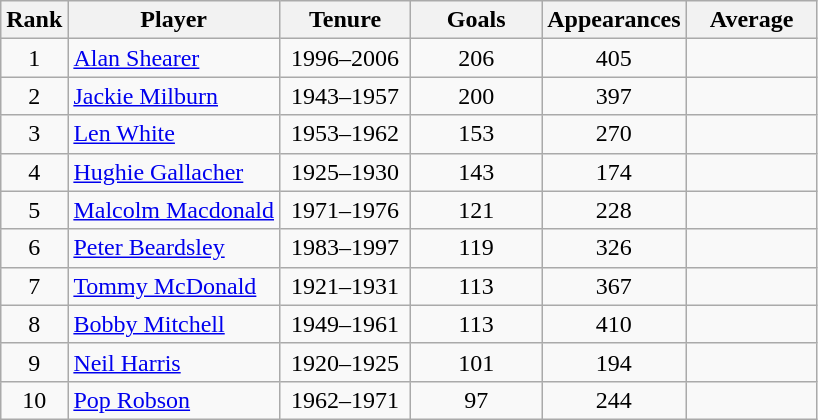<table class="wikitable sortable" style="text-align:center">
<tr>
<th>Rank</th>
<th>Player</th>
<th style="width: 5em;">Tenure</th>
<th style="width: 5em;">Goals</th>
<th style="width: 5em;">Appearances</th>
<th style="width: 5em;">Average</th>
</tr>
<tr>
<td>1</td>
<td style="text-align:left"><a href='#'>Alan Shearer</a></td>
<td>1996–2006</td>
<td>206</td>
<td>405</td>
<td></td>
</tr>
<tr>
<td>2</td>
<td style="text-align:left"><a href='#'>Jackie Milburn</a></td>
<td>1943–1957</td>
<td>200</td>
<td>397</td>
<td></td>
</tr>
<tr>
<td>3</td>
<td style="text-align:left"><a href='#'>Len White</a></td>
<td>1953–1962</td>
<td>153</td>
<td>270</td>
<td></td>
</tr>
<tr>
<td>4</td>
<td style="text-align:left"><a href='#'>Hughie Gallacher</a></td>
<td>1925–1930</td>
<td>143</td>
<td>174</td>
<td></td>
</tr>
<tr>
<td>5</td>
<td style="text-align:left"><a href='#'>Malcolm Macdonald</a></td>
<td>1971–1976</td>
<td>121</td>
<td>228</td>
<td></td>
</tr>
<tr>
<td>6</td>
<td style="text-align:left"><a href='#'>Peter Beardsley</a></td>
<td>1983–1997</td>
<td>119</td>
<td>326</td>
<td></td>
</tr>
<tr>
<td>7</td>
<td style="text-align:left"><a href='#'>Tommy McDonald</a></td>
<td>1921–1931</td>
<td>113</td>
<td>367</td>
<td></td>
</tr>
<tr>
<td>8</td>
<td style="text-align:left"><a href='#'>Bobby Mitchell</a></td>
<td>1949–1961</td>
<td>113</td>
<td>410</td>
<td></td>
</tr>
<tr>
<td>9</td>
<td style="text-align:left"><a href='#'>Neil Harris</a></td>
<td>1920–1925</td>
<td>101</td>
<td>194</td>
<td></td>
</tr>
<tr>
<td>10</td>
<td style="text-align:left"><a href='#'>Pop Robson</a></td>
<td>1962–1971</td>
<td>97</td>
<td>244</td>
<td></td>
</tr>
</table>
